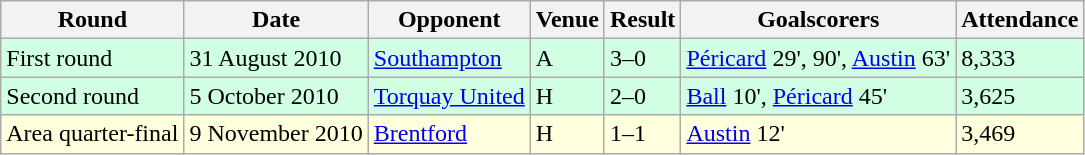<table class="wikitable">
<tr>
<th>Round</th>
<th>Date</th>
<th>Opponent</th>
<th>Venue</th>
<th>Result</th>
<th>Goalscorers</th>
<th>Attendance</th>
</tr>
<tr bgcolor="#d0ffe3">
<td>First round</td>
<td>31 August 2010</td>
<td><a href='#'>Southampton</a></td>
<td>A</td>
<td>3–0</td>
<td><a href='#'>Péricard</a> 29', 90', <a href='#'>Austin</a> 63'</td>
<td>8,333</td>
</tr>
<tr bgcolor="#d0ffe3">
<td>Second round</td>
<td>5 October 2010</td>
<td><a href='#'>Torquay United</a></td>
<td>H</td>
<td>2–0</td>
<td><a href='#'>Ball</a> 10', <a href='#'>Péricard</a> 45'</td>
<td>3,625</td>
</tr>
<tr bgcolor="#ffffdd">
<td>Area quarter-final</td>
<td>9 November 2010</td>
<td><a href='#'>Brentford</a></td>
<td>H</td>
<td>1–1 </td>
<td><a href='#'>Austin</a> 12'</td>
<td>3,469</td>
</tr>
</table>
